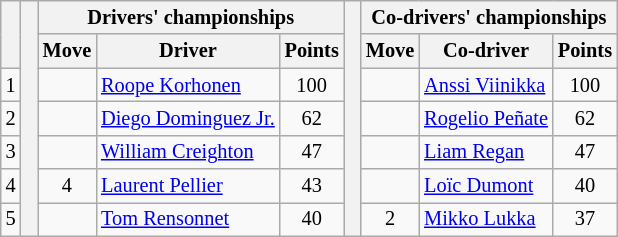<table class="wikitable" style="font-size:85%;">
<tr>
<th rowspan="2"></th>
<th rowspan="7" style="width:5px;"></th>
<th colspan="3">Drivers' championships</th>
<th rowspan="7" style="width:5px;"></th>
<th colspan="3" nowrap>Co-drivers' championships</th>
</tr>
<tr>
<th>Move</th>
<th>Driver</th>
<th>Points</th>
<th>Move</th>
<th>Co-driver</th>
<th>Points</th>
</tr>
<tr>
<td align="center">1</td>
<td align="center"></td>
<td><a href='#'>Roope Korhonen</a></td>
<td align="center">100</td>
<td align="center"></td>
<td><a href='#'>Anssi Viinikka</a></td>
<td align="center">100</td>
</tr>
<tr>
<td align="center">2</td>
<td align="center"></td>
<td><a href='#'>Diego Dominguez Jr.</a></td>
<td align="center">62</td>
<td align="center"></td>
<td><a href='#'>Rogelio Peñate</a></td>
<td align="center">62</td>
</tr>
<tr>
<td align="center">3</td>
<td align="center"></td>
<td><a href='#'>William Creighton</a></td>
<td align="center">47</td>
<td align="center"></td>
<td><a href='#'>Liam Regan</a></td>
<td align="center">47</td>
</tr>
<tr>
<td align="center">4</td>
<td align="center"> 4</td>
<td><a href='#'>Laurent Pellier</a></td>
<td align="center">43</td>
<td align="center"></td>
<td><a href='#'>Loïc Dumont</a></td>
<td align="center">40</td>
</tr>
<tr>
<td align="center">5</td>
<td align="center"></td>
<td><a href='#'>Tom Rensonnet</a></td>
<td align="center">40</td>
<td align="center"> 2</td>
<td><a href='#'>Mikko Lukka</a></td>
<td align="center">37</td>
</tr>
</table>
